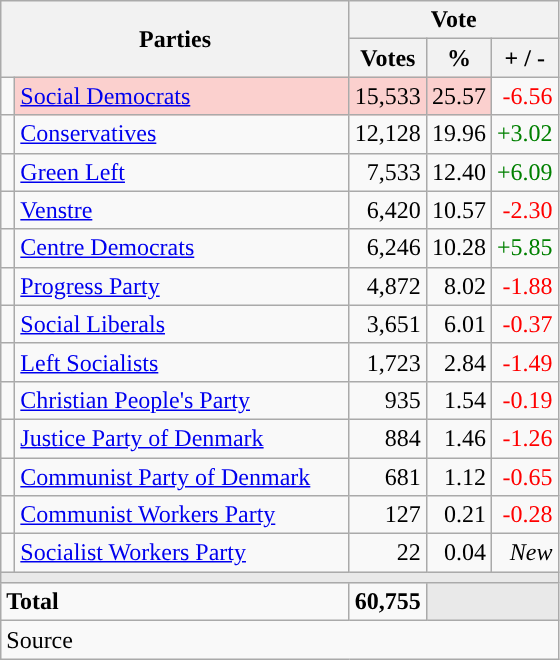<table class="wikitable" style="text-align:right;">
<tr>
<th style="text-align:centre;" rowspan="2" colspan="2" width="225">Parties</th>
<th colspan="3">Vote</th>
</tr>
<tr>
<th width="15">Votes</th>
<th width="15">%</th>
<th width="15">+ / -</th>
</tr>
<tr>
<td width="2" style="color:inherit;background:"></td>
<td bgcolor=#fbd0ce  align="left"><a href='#'>Social Democrats</a></td>
<td bgcolor=#fbd0ce>15,533</td>
<td bgcolor=#fbd0ce>25.57</td>
<td style=color:red;>-6.56</td>
</tr>
<tr>
<td width="2" style="color:inherit;background:"></td>
<td align="left"><a href='#'>Conservatives</a></td>
<td>12,128</td>
<td>19.96</td>
<td style=color:green;>+3.02</td>
</tr>
<tr>
<td width="2" style="color:inherit;background:"></td>
<td align="left"><a href='#'>Green Left</a></td>
<td>7,533</td>
<td>12.40</td>
<td style=color:green;>+6.09</td>
</tr>
<tr>
<td width="2" style="color:inherit;background:"></td>
<td align="left"><a href='#'>Venstre</a></td>
<td>6,420</td>
<td>10.57</td>
<td style=color:red;>-2.30</td>
</tr>
<tr>
<td width="2" style="color:inherit;background:"></td>
<td align="left"><a href='#'>Centre Democrats</a></td>
<td>6,246</td>
<td>10.28</td>
<td style=color:green;>+5.85</td>
</tr>
<tr>
<td width="2" style="color:inherit;background:"></td>
<td align="left"><a href='#'>Progress Party</a></td>
<td>4,872</td>
<td>8.02</td>
<td style=color:red;>-1.88</td>
</tr>
<tr>
<td width="2" style="color:inherit;background:"></td>
<td align="left"><a href='#'>Social Liberals</a></td>
<td>3,651</td>
<td>6.01</td>
<td style=color:red;>-0.37</td>
</tr>
<tr>
<td width="2" style="color:inherit;background:"></td>
<td align="left"><a href='#'>Left Socialists</a></td>
<td>1,723</td>
<td>2.84</td>
<td style=color:red;>-1.49</td>
</tr>
<tr>
<td width="2" style="color:inherit;background:"></td>
<td align="left"><a href='#'>Christian People's Party</a></td>
<td>935</td>
<td>1.54</td>
<td style=color:red;>-0.19</td>
</tr>
<tr>
<td width="2" style="color:inherit;background:"></td>
<td align="left"><a href='#'>Justice Party of Denmark</a></td>
<td>884</td>
<td>1.46</td>
<td style=color:red;>-1.26</td>
</tr>
<tr>
<td width="2" style="color:inherit;background:"></td>
<td align="left"><a href='#'>Communist Party of Denmark</a></td>
<td>681</td>
<td>1.12</td>
<td style=color:red;>-0.65</td>
</tr>
<tr>
<td width="2" style="color:inherit;background:"></td>
<td align="left"><a href='#'>Communist Workers Party</a></td>
<td>127</td>
<td>0.21</td>
<td style=color:red;>-0.28</td>
</tr>
<tr>
<td width="2" style="color:inherit;background:"></td>
<td align="left"><a href='#'>Socialist Workers Party</a></td>
<td>22</td>
<td>0.04</td>
<td><em>New</em></td>
</tr>
<tr>
<td colspan="7" bgcolor="#E9E9E9"></td>
</tr>
<tr>
<td align="left" colspan="2"><strong>Total</strong></td>
<td><strong>60,755</strong></td>
<td bgcolor="#E9E9E9" colspan="2"></td>
</tr>
<tr>
<td align="left" colspan="6">Source</td>
</tr>
</table>
